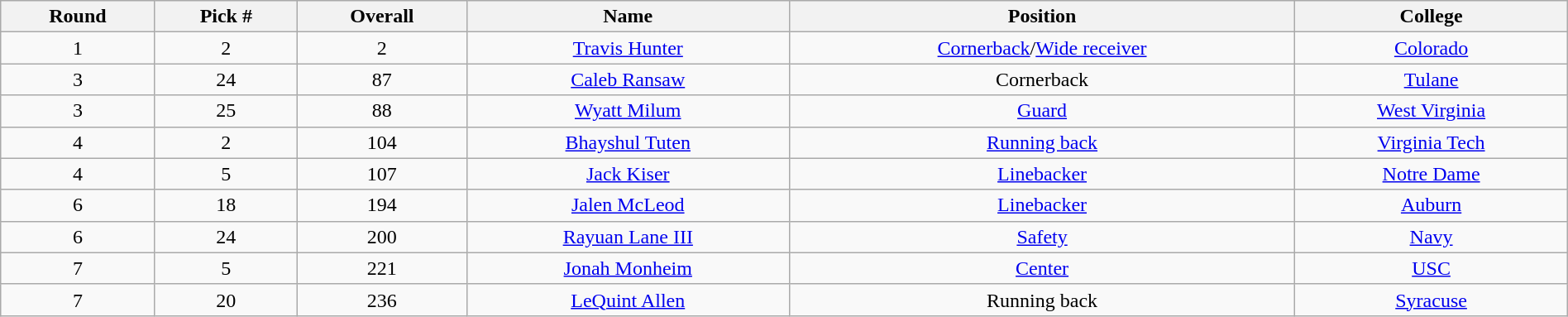<table class="wikitable sortable sortable" style="width: 100%; text-align:center">
<tr>
<th>Round</th>
<th>Pick #</th>
<th>Overall</th>
<th>Name</th>
<th>Position</th>
<th>College</th>
</tr>
<tr>
<td>1</td>
<td>2</td>
<td>2</td>
<td><a href='#'>Travis Hunter</a></td>
<td><a href='#'>Cornerback</a>/<a href='#'>Wide receiver</a></td>
<td><a href='#'>Colorado</a></td>
</tr>
<tr>
<td>3</td>
<td>24</td>
<td>87</td>
<td><a href='#'>Caleb Ransaw</a></td>
<td>Cornerback</td>
<td><a href='#'>Tulane</a></td>
</tr>
<tr>
<td>3</td>
<td>25</td>
<td>88</td>
<td><a href='#'>Wyatt Milum</a></td>
<td><a href='#'>Guard</a></td>
<td><a href='#'>West Virginia</a></td>
</tr>
<tr>
<td>4</td>
<td>2</td>
<td>104</td>
<td><a href='#'>Bhayshul Tuten</a></td>
<td><a href='#'>Running back</a></td>
<td><a href='#'>Virginia Tech</a></td>
</tr>
<tr>
<td>4</td>
<td>5</td>
<td>107</td>
<td><a href='#'>Jack Kiser</a></td>
<td><a href='#'>Linebacker</a></td>
<td><a href='#'>Notre Dame</a></td>
</tr>
<tr>
<td>6</td>
<td>18</td>
<td>194</td>
<td><a href='#'>Jalen McLeod</a></td>
<td><a href='#'>Linebacker</a></td>
<td><a href='#'>Auburn</a></td>
</tr>
<tr>
<td>6</td>
<td>24</td>
<td>200</td>
<td><a href='#'>Rayuan Lane III</a></td>
<td><a href='#'>Safety</a></td>
<td><a href='#'>Navy</a></td>
</tr>
<tr>
<td>7</td>
<td>5</td>
<td>221</td>
<td><a href='#'>Jonah Monheim</a></td>
<td><a href='#'>Center</a></td>
<td><a href='#'>USC</a></td>
</tr>
<tr>
<td>7</td>
<td>20</td>
<td>236</td>
<td><a href='#'>LeQuint Allen</a></td>
<td>Running back</td>
<td><a href='#'>Syracuse</a></td>
</tr>
</table>
